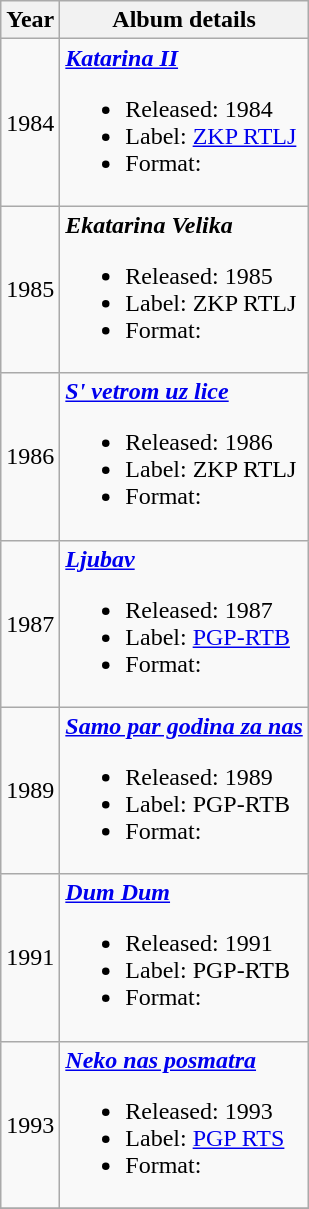<table class ="wikitable">
<tr>
<th>Year</th>
<th>Album details</th>
</tr>
<tr>
<td>1984</td>
<td><strong><em><a href='#'>Katarina II</a></em></strong><br><ul><li>Released: 1984</li><li>Label: <a href='#'>ZKP RTLJ</a></li><li>Format:</li></ul></td>
</tr>
<tr>
<td align="center" rowspan="1">1985</td>
<td><strong><em>Ekatarina Velika</em></strong><br><ul><li>Released: 1985</li><li>Label: ZKP RTLJ</li><li>Format:</li></ul></td>
</tr>
<tr>
<td align="center" rowspan="1">1986</td>
<td><strong><em><a href='#'>S' vetrom uz lice</a></em></strong><br><ul><li>Released: 1986</li><li>Label: ZKP RTLJ</li><li>Format:</li></ul></td>
</tr>
<tr>
<td align="center" rowspan="1">1987</td>
<td><strong><em><a href='#'>Ljubav</a></em></strong><br><ul><li>Released: 1987</li><li>Label: <a href='#'>PGP-RTB</a></li><li>Format:</li></ul></td>
</tr>
<tr>
<td align="center" rowspan="1">1989</td>
<td><strong><em><a href='#'>Samo par godina za nas</a></em></strong><br><ul><li>Released: 1989</li><li>Label: PGP-RTB</li><li>Format:</li></ul></td>
</tr>
<tr>
<td align="center" rowspan="1">1991</td>
<td><strong><em><a href='#'>Dum Dum</a></em></strong><br><ul><li>Released: 1991</li><li>Label: PGP-RTB</li><li>Format:</li></ul></td>
</tr>
<tr>
<td align="center" rowspan="1">1993</td>
<td><strong><em><a href='#'>Neko nas posmatra</a></em></strong><br><ul><li>Released: 1993</li><li>Label: <a href='#'>PGP RTS</a></li><li>Format:</li></ul></td>
</tr>
<tr>
</tr>
</table>
